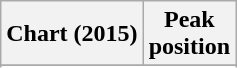<table class="wikitable sortable plainrowheaders" style="text-align:center">
<tr>
<th scope="col">Chart (2015)</th>
<th scope="col">Peak<br>position</th>
</tr>
<tr>
</tr>
<tr>
</tr>
<tr>
</tr>
<tr>
</tr>
<tr>
</tr>
<tr>
</tr>
<tr>
</tr>
<tr>
</tr>
<tr>
</tr>
<tr>
</tr>
<tr>
</tr>
<tr>
</tr>
<tr>
</tr>
<tr>
</tr>
</table>
